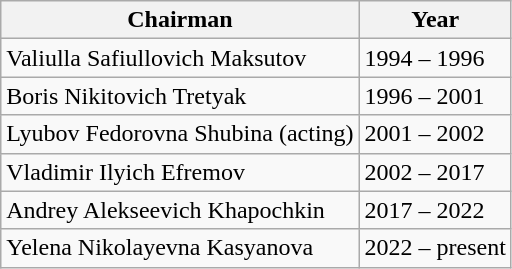<table class="wikitable">
<tr>
<th>Chairman</th>
<th>Year</th>
</tr>
<tr>
<td>Valiulla Safiullovich Maksutov</td>
<td>1994 – 1996</td>
</tr>
<tr>
<td>Boris Nikitovich Tretyak</td>
<td>1996 – 2001</td>
</tr>
<tr>
<td>Lyubov Fedorovna Shubina (acting)</td>
<td>2001 – 2002</td>
</tr>
<tr>
<td>Vladimir Ilyich Efremov</td>
<td>2002 – 2017</td>
</tr>
<tr>
<td>Andrey Alekseevich Khapochkin</td>
<td>2017 – 2022</td>
</tr>
<tr>
<td>Yelena Nikolayevna Kasyanova</td>
<td>2022 – present</td>
</tr>
</table>
